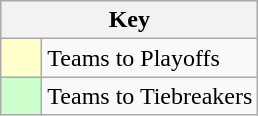<table class="wikitable" style="text-align: center;">
<tr>
<th colspan=2>Key</th>
</tr>
<tr>
<td style="background:#ffffcc; width:20px;"></td>
<td align=left>Teams to Playoffs</td>
</tr>
<tr>
<td style="background:#ccffcc; width:20px;"></td>
<td align=left>Teams to Tiebreakers</td>
</tr>
</table>
